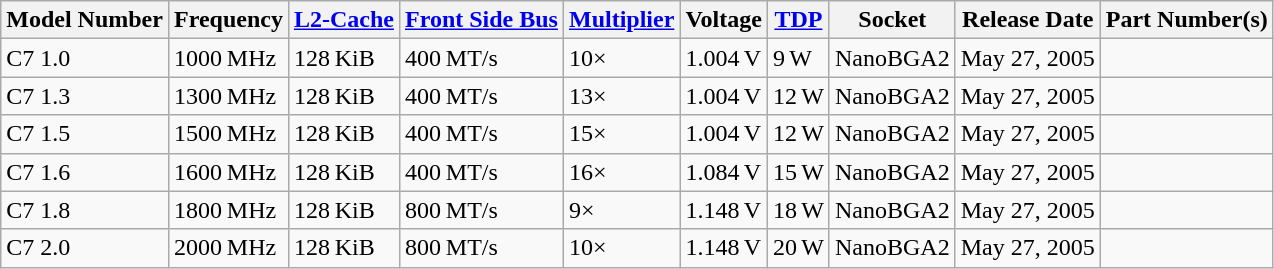<table class="wikitable">
<tr>
<th>Model Number</th>
<th>Frequency</th>
<th><a href='#'>L2-Cache</a></th>
<th><a href='#'>Front Side Bus</a></th>
<th><a href='#'>Multiplier</a></th>
<th>Voltage</th>
<th><a href='#'>TDP</a></th>
<th>Socket</th>
<th>Release Date</th>
<th>Part Number(s)</th>
</tr>
<tr>
<td>C7 1.0</td>
<td>1000 MHz</td>
<td>128 KiB</td>
<td>400 MT/s</td>
<td>10×</td>
<td>1.004 V</td>
<td>9 W</td>
<td>NanoBGA2</td>
<td>May 27, 2005</td>
<td></td>
</tr>
<tr>
<td>C7 1.3</td>
<td>1300 MHz</td>
<td>128 KiB</td>
<td>400 MT/s</td>
<td>13×</td>
<td>1.004 V</td>
<td>12 W</td>
<td>NanoBGA2</td>
<td>May 27, 2005</td>
<td></td>
</tr>
<tr>
<td>C7 1.5</td>
<td>1500 MHz</td>
<td>128 KiB</td>
<td>400 MT/s</td>
<td>15×</td>
<td>1.004 V</td>
<td>12 W</td>
<td>NanoBGA2</td>
<td>May 27, 2005</td>
<td></td>
</tr>
<tr>
<td>C7 1.6</td>
<td>1600 MHz</td>
<td>128 KiB</td>
<td>400 MT/s</td>
<td>16×</td>
<td>1.084 V</td>
<td>15 W</td>
<td>NanoBGA2</td>
<td>May 27, 2005</td>
<td></td>
</tr>
<tr>
<td>C7 1.8</td>
<td>1800 MHz</td>
<td>128 KiB</td>
<td>800 MT/s</td>
<td>9×</td>
<td>1.148 V</td>
<td>18 W</td>
<td>NanoBGA2</td>
<td>May 27, 2005</td>
<td></td>
</tr>
<tr>
<td>C7 2.0</td>
<td>2000 MHz</td>
<td>128 KiB</td>
<td>800 MT/s</td>
<td>10×</td>
<td>1.148 V</td>
<td>20 W</td>
<td>NanoBGA2</td>
<td>May 27, 2005</td>
<td></td>
</tr>
</table>
